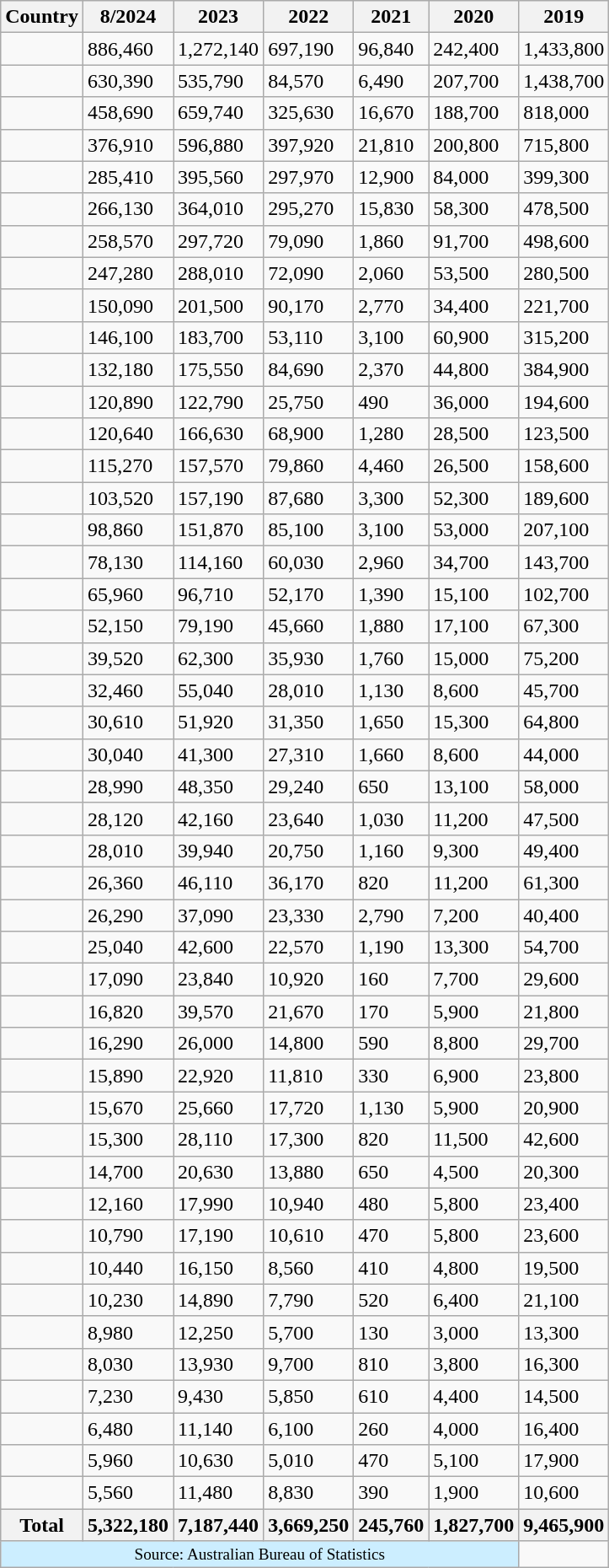<table class="wikitable sortable">
<tr>
<th>Country</th>
<th>8/2024</th>
<th>2023</th>
<th>2022</th>
<th>2021</th>
<th>2020</th>
<th>2019</th>
</tr>
<tr>
<td></td>
<td>886,460</td>
<td>1,272,140</td>
<td>697,190</td>
<td>96,840</td>
<td>242,400</td>
<td>1,433,800</td>
</tr>
<tr>
<td></td>
<td>630,390</td>
<td>535,790</td>
<td>84,570</td>
<td>6,490</td>
<td>207,700</td>
<td>1,438,700</td>
</tr>
<tr>
<td></td>
<td>458,690</td>
<td>659,740</td>
<td>325,630</td>
<td>16,670</td>
<td>188,700</td>
<td>818,000</td>
</tr>
<tr>
<td></td>
<td>376,910</td>
<td>596,880</td>
<td>397,920</td>
<td>21,810</td>
<td>200,800</td>
<td>715,800</td>
</tr>
<tr>
<td></td>
<td>285,410</td>
<td>395,560</td>
<td>297,970</td>
<td>12,900</td>
<td>84,000</td>
<td>399,300</td>
</tr>
<tr>
<td></td>
<td>266,130</td>
<td>364,010</td>
<td>295,270</td>
<td>15,830</td>
<td>58,300</td>
<td>478,500</td>
</tr>
<tr>
<td></td>
<td>258,570</td>
<td>297,720</td>
<td>79,090</td>
<td>1,860</td>
<td>91,700</td>
<td>498,600</td>
</tr>
<tr>
<td></td>
<td>247,280</td>
<td>288,010</td>
<td>72,090</td>
<td>2,060</td>
<td>53,500</td>
<td>280,500</td>
</tr>
<tr>
<td></td>
<td>150,090</td>
<td>201,500</td>
<td>90,170</td>
<td>2,770</td>
<td>34,400</td>
<td>221,700</td>
</tr>
<tr>
<td></td>
<td>146,100</td>
<td>183,700</td>
<td>53,110</td>
<td>3,100</td>
<td>60,900</td>
<td>315,200</td>
</tr>
<tr>
<td></td>
<td>132,180</td>
<td>175,550</td>
<td>84,690</td>
<td>2,370</td>
<td>44,800</td>
<td>384,900</td>
</tr>
<tr>
<td></td>
<td>120,890</td>
<td>122,790</td>
<td>25,750</td>
<td>490</td>
<td>36,000</td>
<td>194,600</td>
</tr>
<tr>
<td></td>
<td>120,640</td>
<td>166,630</td>
<td>68,900</td>
<td>1,280</td>
<td>28,500</td>
<td>123,500</td>
</tr>
<tr>
<td></td>
<td>115,270</td>
<td>157,570</td>
<td>79,860</td>
<td>4,460</td>
<td>26,500</td>
<td>158,600</td>
</tr>
<tr>
<td></td>
<td>103,520</td>
<td>157,190</td>
<td>87,680</td>
<td>3,300</td>
<td>52,300</td>
<td>189,600</td>
</tr>
<tr>
<td></td>
<td>98,860</td>
<td>151,870</td>
<td>85,100</td>
<td>3,100</td>
<td>53,000</td>
<td>207,100</td>
</tr>
<tr>
<td></td>
<td>78,130</td>
<td>114,160</td>
<td>60,030</td>
<td>2,960</td>
<td>34,700</td>
<td>143,700</td>
</tr>
<tr>
<td></td>
<td>65,960</td>
<td>96,710</td>
<td>52,170</td>
<td>1,390</td>
<td>15,100</td>
<td>102,700</td>
</tr>
<tr>
<td></td>
<td>52,150</td>
<td>79,190</td>
<td>45,660</td>
<td>1,880</td>
<td>17,100</td>
<td>67,300</td>
</tr>
<tr>
<td></td>
<td>39,520</td>
<td>62,300</td>
<td>35,930</td>
<td>1,760</td>
<td>15,000</td>
<td>75,200</td>
</tr>
<tr>
<td></td>
<td>32,460</td>
<td>55,040</td>
<td>28,010</td>
<td>1,130</td>
<td>8,600</td>
<td>45,700</td>
</tr>
<tr>
<td></td>
<td>30,610</td>
<td>51,920</td>
<td>31,350</td>
<td>1,650</td>
<td>15,300</td>
<td>64,800</td>
</tr>
<tr>
<td></td>
<td>30,040</td>
<td>41,300</td>
<td>27,310</td>
<td>1,660</td>
<td>8,600</td>
<td>44,000</td>
</tr>
<tr>
<td></td>
<td>28,990</td>
<td>48,350</td>
<td>29,240</td>
<td>650</td>
<td>13,100</td>
<td>58,000</td>
</tr>
<tr>
<td></td>
<td>28,120</td>
<td>42,160</td>
<td>23,640</td>
<td>1,030</td>
<td>11,200</td>
<td>47,500</td>
</tr>
<tr>
<td></td>
<td>28,010</td>
<td>39,940</td>
<td>20,750</td>
<td>1,160</td>
<td>9,300</td>
<td>49,400</td>
</tr>
<tr>
<td></td>
<td>26,360</td>
<td>46,110</td>
<td>36,170</td>
<td>820</td>
<td>11,200</td>
<td>61,300</td>
</tr>
<tr>
<td></td>
<td>26,290</td>
<td>37,090</td>
<td>23,330</td>
<td>2,790</td>
<td>7,200</td>
<td>40,400</td>
</tr>
<tr>
<td></td>
<td>25,040</td>
<td>42,600</td>
<td>22,570</td>
<td>1,190</td>
<td>13,300</td>
<td>54,700</td>
</tr>
<tr>
<td></td>
<td>17,090</td>
<td>23,840</td>
<td>10,920</td>
<td>160</td>
<td>7,700</td>
<td>29,600</td>
</tr>
<tr>
<td></td>
<td>16,820</td>
<td>39,570</td>
<td>21,670</td>
<td>170</td>
<td>5,900</td>
<td>21,800</td>
</tr>
<tr>
<td></td>
<td>16,290</td>
<td>26,000</td>
<td>14,800</td>
<td>590</td>
<td>8,800</td>
<td>29,700</td>
</tr>
<tr>
<td></td>
<td>15,890</td>
<td>22,920</td>
<td>11,810</td>
<td>330</td>
<td>6,900</td>
<td>23,800</td>
</tr>
<tr>
<td></td>
<td>15,670</td>
<td>25,660</td>
<td>17,720</td>
<td>1,130</td>
<td>5,900</td>
<td>20,900</td>
</tr>
<tr>
<td></td>
<td>15,300</td>
<td>28,110</td>
<td>17,300</td>
<td>820</td>
<td>11,500</td>
<td>42,600</td>
</tr>
<tr>
<td></td>
<td>14,700</td>
<td>20,630</td>
<td>13,880</td>
<td>650</td>
<td>4,500</td>
<td>20,300</td>
</tr>
<tr>
<td></td>
<td>12,160</td>
<td>17,990</td>
<td>10,940</td>
<td>480</td>
<td>5,800</td>
<td>23,400</td>
</tr>
<tr>
<td></td>
<td>10,790</td>
<td>17,190</td>
<td>10,610</td>
<td>470</td>
<td>5,800</td>
<td>23,600</td>
</tr>
<tr>
<td></td>
<td>10,440</td>
<td>16,150</td>
<td>8,560</td>
<td>410</td>
<td>4,800</td>
<td>19,500</td>
</tr>
<tr>
<td></td>
<td>10,230</td>
<td>14,890</td>
<td>7,790</td>
<td>520</td>
<td>6,400</td>
<td>21,100</td>
</tr>
<tr>
<td></td>
<td>8,980</td>
<td>12,250</td>
<td>5,700</td>
<td>130</td>
<td>3,000</td>
<td>13,300</td>
</tr>
<tr>
<td></td>
<td>8,030</td>
<td>13,930</td>
<td>9,700</td>
<td>810</td>
<td>3,800</td>
<td>16,300</td>
</tr>
<tr>
<td></td>
<td>7,230</td>
<td>9,430</td>
<td>5,850</td>
<td>610</td>
<td>4,400</td>
<td>14,500</td>
</tr>
<tr>
<td></td>
<td>6,480</td>
<td>11,140</td>
<td>6,100</td>
<td>260</td>
<td>4,000</td>
<td>16,400</td>
</tr>
<tr>
<td></td>
<td>5,960</td>
<td>10,630</td>
<td>5,010</td>
<td>470</td>
<td>5,100</td>
<td>17,900</td>
</tr>
<tr>
<td></td>
<td>5,560</td>
<td>11,480</td>
<td>8,830</td>
<td>390</td>
<td>1,900</td>
<td>10,600</td>
</tr>
<tr>
<th>Total</th>
<th>5,322,180</th>
<th>7,187,440</th>
<th>3,669,250</th>
<th>245,760</th>
<th>1,827,700</th>
<th>9,465,900</th>
</tr>
<tr>
<td colspan="6" style="font-size:80%; background:#cef; text-align:center;">Source: Australian Bureau of Statistics</td>
<td></td>
</tr>
</table>
